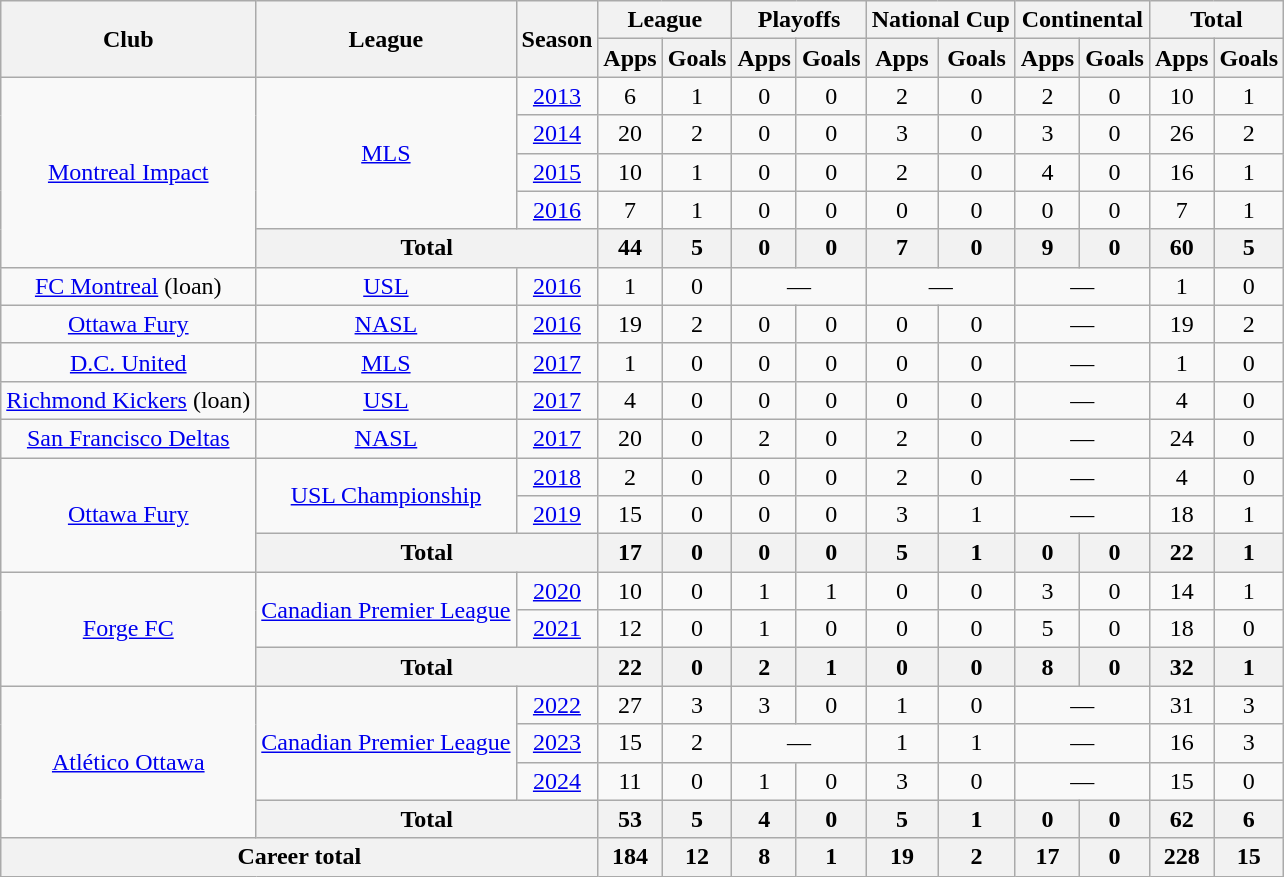<table class="wikitable" style="text-align: center;">
<tr>
<th rowspan="2">Club</th>
<th rowspan="2">League</th>
<th rowspan="2">Season</th>
<th colspan="2">League</th>
<th colspan="2">Playoffs</th>
<th colspan="2">National Cup</th>
<th colspan="2">Continental</th>
<th colspan="2">Total</th>
</tr>
<tr>
<th>Apps</th>
<th>Goals</th>
<th>Apps</th>
<th>Goals</th>
<th>Apps</th>
<th>Goals</th>
<th>Apps</th>
<th>Goals</th>
<th>Apps</th>
<th>Goals</th>
</tr>
<tr>
<td rowspan="5"><a href='#'>Montreal Impact</a></td>
<td rowspan="4"><a href='#'>MLS</a></td>
<td><a href='#'>2013</a></td>
<td>6</td>
<td>1</td>
<td>0</td>
<td>0</td>
<td>2</td>
<td>0</td>
<td>2</td>
<td>0</td>
<td>10</td>
<td>1</td>
</tr>
<tr>
<td><a href='#'>2014</a></td>
<td>20</td>
<td>2</td>
<td>0</td>
<td>0</td>
<td>3</td>
<td>0</td>
<td>3</td>
<td>0</td>
<td>26</td>
<td>2</td>
</tr>
<tr>
<td><a href='#'>2015</a></td>
<td>10</td>
<td>1</td>
<td>0</td>
<td>0</td>
<td>2</td>
<td>0</td>
<td>4</td>
<td>0</td>
<td>16</td>
<td>1</td>
</tr>
<tr>
<td><a href='#'>2016</a></td>
<td>7</td>
<td>1</td>
<td>0</td>
<td>0</td>
<td>0</td>
<td>0</td>
<td>0</td>
<td>0</td>
<td>7</td>
<td>1</td>
</tr>
<tr>
<th colspan="2">Total</th>
<th>44</th>
<th>5</th>
<th>0</th>
<th>0</th>
<th>7</th>
<th>0</th>
<th>9</th>
<th>0</th>
<th>60</th>
<th>5</th>
</tr>
<tr>
<td><a href='#'>FC Montreal</a> (loan)</td>
<td><a href='#'>USL</a></td>
<td><a href='#'>2016</a></td>
<td>1</td>
<td>0</td>
<td colspan="2">—</td>
<td colspan="2">—</td>
<td colspan="2">—</td>
<td>1</td>
<td>0</td>
</tr>
<tr>
<td><a href='#'>Ottawa Fury</a></td>
<td><a href='#'>NASL</a></td>
<td><a href='#'>2016</a></td>
<td>19</td>
<td>2</td>
<td>0</td>
<td>0</td>
<td>0</td>
<td>0</td>
<td colspan="2">—</td>
<td>19</td>
<td>2</td>
</tr>
<tr>
<td><a href='#'>D.C. United</a></td>
<td><a href='#'>MLS</a></td>
<td><a href='#'>2017</a></td>
<td>1</td>
<td>0</td>
<td>0</td>
<td>0</td>
<td>0</td>
<td>0</td>
<td colspan="2">—</td>
<td>1</td>
<td>0</td>
</tr>
<tr>
<td><a href='#'>Richmond Kickers</a> (loan)</td>
<td><a href='#'>USL</a></td>
<td><a href='#'>2017</a></td>
<td>4</td>
<td>0</td>
<td>0</td>
<td>0</td>
<td>0</td>
<td>0</td>
<td colspan="2">—</td>
<td>4</td>
<td>0</td>
</tr>
<tr>
<td><a href='#'>San Francisco Deltas</a></td>
<td><a href='#'>NASL</a></td>
<td><a href='#'>2017</a></td>
<td>20</td>
<td>0</td>
<td>2</td>
<td>0</td>
<td>2</td>
<td>0</td>
<td colspan="2">—</td>
<td>24</td>
<td>0</td>
</tr>
<tr>
<td rowspan="3"><a href='#'>Ottawa Fury</a></td>
<td rowspan="2"><a href='#'>USL Championship</a></td>
<td><a href='#'>2018</a></td>
<td>2</td>
<td>0</td>
<td>0</td>
<td>0</td>
<td>2</td>
<td>0</td>
<td colspan="2">—</td>
<td>4</td>
<td>0</td>
</tr>
<tr>
<td><a href='#'>2019</a></td>
<td>15</td>
<td>0</td>
<td>0</td>
<td>0</td>
<td>3</td>
<td>1</td>
<td colspan="2">—</td>
<td>18</td>
<td>1</td>
</tr>
<tr>
<th colspan=2>Total</th>
<th>17</th>
<th>0</th>
<th>0</th>
<th>0</th>
<th>5</th>
<th>1</th>
<th>0</th>
<th>0</th>
<th>22</th>
<th>1</th>
</tr>
<tr>
<td rowspan="3"><a href='#'>Forge FC</a></td>
<td rowspan="2"><a href='#'>Canadian Premier League</a></td>
<td><a href='#'>2020</a></td>
<td>10</td>
<td>0</td>
<td>1</td>
<td>1</td>
<td>0</td>
<td>0</td>
<td>3</td>
<td>0</td>
<td>14</td>
<td>1</td>
</tr>
<tr>
<td><a href='#'>2021</a></td>
<td>12</td>
<td>0</td>
<td>1</td>
<td>0</td>
<td>0</td>
<td>0</td>
<td>5</td>
<td>0</td>
<td>18</td>
<td>0</td>
</tr>
<tr>
<th colspan=2>Total</th>
<th>22</th>
<th>0</th>
<th>2</th>
<th>1</th>
<th>0</th>
<th>0</th>
<th>8</th>
<th>0</th>
<th>32</th>
<th>1</th>
</tr>
<tr>
<td rowspan="4"><a href='#'>Atlético Ottawa</a></td>
<td rowspan="3"><a href='#'>Canadian Premier League</a></td>
<td><a href='#'>2022</a></td>
<td>27</td>
<td>3</td>
<td>3</td>
<td>0</td>
<td>1</td>
<td>0</td>
<td colspan="2">—</td>
<td>31</td>
<td>3</td>
</tr>
<tr>
<td><a href='#'>2023</a></td>
<td>15</td>
<td>2</td>
<td colspan="2">—</td>
<td>1</td>
<td>1</td>
<td colspan="2">—</td>
<td>16</td>
<td>3</td>
</tr>
<tr>
<td><a href='#'>2024</a></td>
<td>11</td>
<td>0</td>
<td>1</td>
<td>0</td>
<td>3</td>
<td>0</td>
<td colspan="2">—</td>
<td>15</td>
<td>0</td>
</tr>
<tr>
<th colspan=2>Total</th>
<th>53</th>
<th>5</th>
<th>4</th>
<th>0</th>
<th>5</th>
<th>1</th>
<th>0</th>
<th>0</th>
<th>62</th>
<th>6</th>
</tr>
<tr>
<th colspan="3">Career total</th>
<th>184</th>
<th>12</th>
<th>8</th>
<th>1</th>
<th>19</th>
<th>2</th>
<th>17</th>
<th>0</th>
<th>228</th>
<th>15</th>
</tr>
</table>
